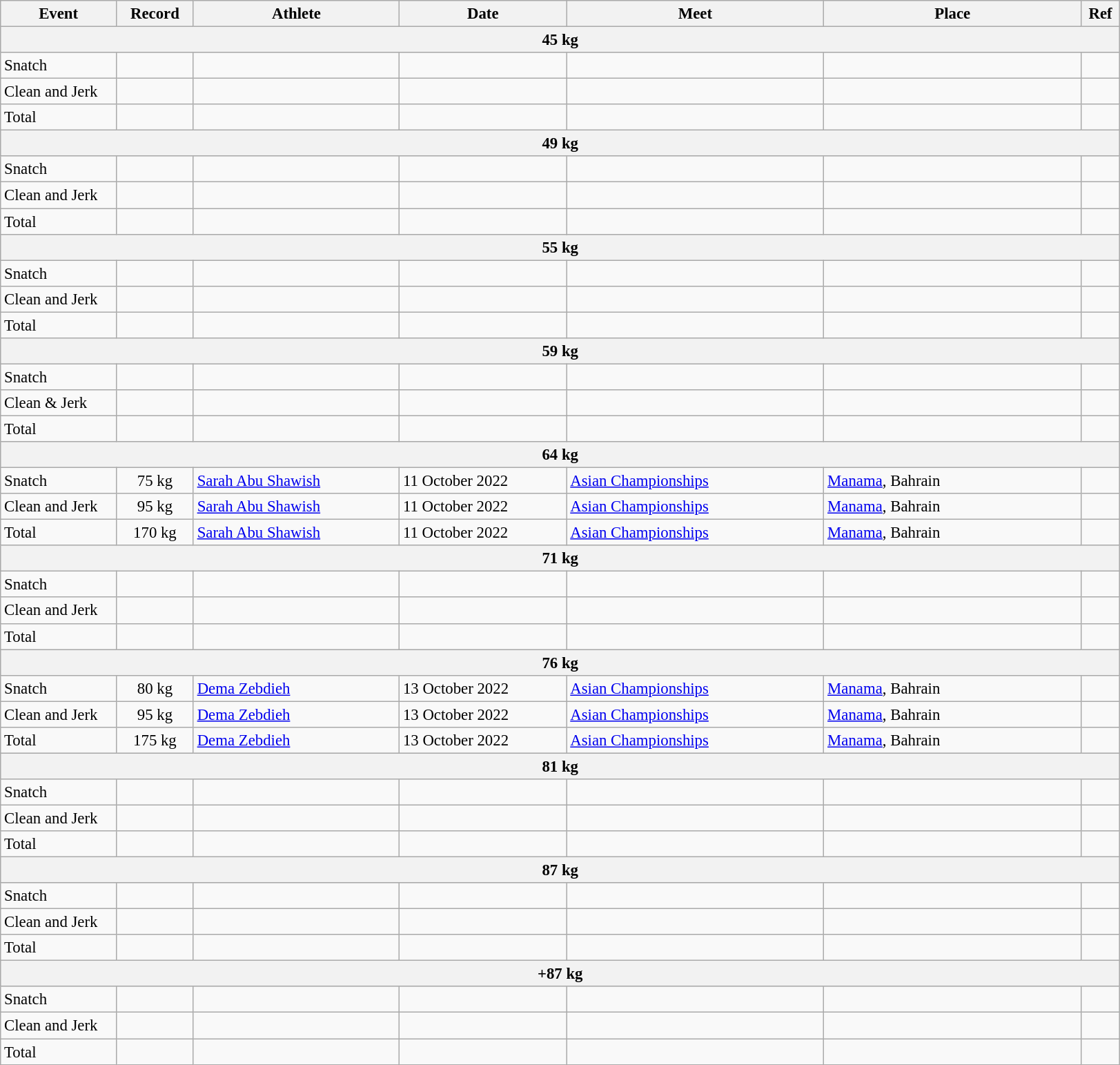<table class="wikitable" style="font-size:95%;">
<tr>
<th width=9%>Event</th>
<th width=6%>Record</th>
<th width=16%>Athlete</th>
<th width=13%>Date</th>
<th width=20%>Meet</th>
<th width=20%>Place</th>
<th width=3%>Ref</th>
</tr>
<tr bgcolor="#DDDDDD">
<th colspan="7">45 kg</th>
</tr>
<tr>
<td>Snatch</td>
<td align="center"></td>
<td></td>
<td></td>
<td></td>
<td></td>
<td></td>
</tr>
<tr>
<td>Clean and Jerk</td>
<td align="center"></td>
<td></td>
<td></td>
<td></td>
<td></td>
<td></td>
</tr>
<tr>
<td>Total</td>
<td align="center"></td>
<td></td>
<td></td>
<td></td>
<td></td>
<td></td>
</tr>
<tr bgcolor="#DDDDDD">
<th colspan="7">49 kg</th>
</tr>
<tr>
<td>Snatch</td>
<td align="center"></td>
<td></td>
<td></td>
<td></td>
<td></td>
<td></td>
</tr>
<tr>
<td>Clean and Jerk</td>
<td align="center"></td>
<td></td>
<td></td>
<td></td>
<td></td>
<td></td>
</tr>
<tr>
<td>Total</td>
<td align="center"></td>
<td></td>
<td></td>
<td></td>
<td></td>
<td></td>
</tr>
<tr bgcolor="#DDDDDD">
<th colspan="7">55 kg</th>
</tr>
<tr>
<td>Snatch</td>
<td align="center"></td>
<td></td>
<td></td>
<td></td>
<td></td>
<td></td>
</tr>
<tr>
<td>Clean and Jerk</td>
<td align="center"></td>
<td></td>
<td></td>
<td></td>
<td></td>
<td></td>
</tr>
<tr>
<td>Total</td>
<td align="center"></td>
<td></td>
<td></td>
<td></td>
<td></td>
<td></td>
</tr>
<tr bgcolor="#DDDDDD">
<th colspan="7">59 kg</th>
</tr>
<tr>
<td>Snatch</td>
<td align="center"></td>
<td></td>
<td></td>
<td></td>
<td></td>
<td></td>
</tr>
<tr>
<td>Clean & Jerk</td>
<td align="center"></td>
<td></td>
<td></td>
<td></td>
<td></td>
<td></td>
</tr>
<tr>
<td>Total</td>
<td align="center"></td>
<td></td>
<td></td>
<td></td>
<td></td>
<td></td>
</tr>
<tr bgcolor="#DDDDDD">
<th colspan="7">64 kg</th>
</tr>
<tr>
<td>Snatch</td>
<td align="center">75 kg</td>
<td><a href='#'>Sarah Abu Shawish</a></td>
<td>11 October 2022</td>
<td><a href='#'>Asian Championships</a></td>
<td><a href='#'>Manama</a>, Bahrain</td>
<td></td>
</tr>
<tr>
<td>Clean and Jerk</td>
<td align="center">95 kg</td>
<td><a href='#'>Sarah Abu Shawish</a></td>
<td>11 October 2022</td>
<td><a href='#'>Asian Championships</a></td>
<td><a href='#'>Manama</a>, Bahrain</td>
<td></td>
</tr>
<tr>
<td>Total</td>
<td align="center">170 kg</td>
<td><a href='#'>Sarah Abu Shawish</a></td>
<td>11 October 2022</td>
<td><a href='#'>Asian Championships</a></td>
<td><a href='#'>Manama</a>, Bahrain</td>
<td></td>
</tr>
<tr bgcolor="#DDDDDD">
<th colspan="7">71 kg</th>
</tr>
<tr>
<td>Snatch</td>
<td align="center"></td>
<td></td>
<td></td>
<td></td>
<td></td>
<td></td>
</tr>
<tr>
<td>Clean and Jerk</td>
<td align="center"></td>
<td></td>
<td></td>
<td></td>
<td></td>
<td></td>
</tr>
<tr>
<td>Total</td>
<td align="center"></td>
<td></td>
<td></td>
<td></td>
<td></td>
<td></td>
</tr>
<tr bgcolor="#DDDDDD">
<th colspan="7">76 kg</th>
</tr>
<tr>
<td>Snatch</td>
<td align="center">80 kg</td>
<td><a href='#'>Dema Zebdieh</a></td>
<td>13 October 2022</td>
<td><a href='#'>Asian Championships</a></td>
<td><a href='#'>Manama</a>, Bahrain</td>
<td></td>
</tr>
<tr>
<td>Clean and Jerk</td>
<td align="center">95 kg</td>
<td><a href='#'>Dema Zebdieh</a></td>
<td>13 October 2022</td>
<td><a href='#'>Asian Championships</a></td>
<td><a href='#'>Manama</a>, Bahrain</td>
<td></td>
</tr>
<tr>
<td>Total</td>
<td align="center">175 kg</td>
<td><a href='#'>Dema Zebdieh</a></td>
<td>13 October 2022</td>
<td><a href='#'>Asian Championships</a></td>
<td><a href='#'>Manama</a>, Bahrain</td>
<td></td>
</tr>
<tr bgcolor="#DDDDDD">
<th colspan="7">81 kg</th>
</tr>
<tr>
<td>Snatch</td>
<td align="center"></td>
<td></td>
<td></td>
<td></td>
<td></td>
<td></td>
</tr>
<tr>
<td>Clean and Jerk</td>
<td align="center"></td>
<td></td>
<td></td>
<td></td>
<td></td>
<td></td>
</tr>
<tr>
<td>Total</td>
<td align="center"></td>
<td></td>
<td></td>
<td></td>
<td></td>
<td></td>
</tr>
<tr bgcolor="#DDDDDD">
<th colspan="7">87 kg</th>
</tr>
<tr>
<td>Snatch</td>
<td align="center"></td>
<td></td>
<td></td>
<td></td>
<td></td>
<td></td>
</tr>
<tr>
<td>Clean and Jerk</td>
<td align="center"></td>
<td></td>
<td></td>
<td></td>
<td></td>
<td></td>
</tr>
<tr>
<td>Total</td>
<td align="center"></td>
<td></td>
<td></td>
<td></td>
<td></td>
<td></td>
</tr>
<tr bgcolor="#DDDDDD">
<th colspan="7">+87 kg</th>
</tr>
<tr>
<td>Snatch</td>
<td align="center"></td>
<td></td>
<td></td>
<td></td>
<td></td>
<td></td>
</tr>
<tr>
<td>Clean and Jerk</td>
<td align="center"></td>
<td></td>
<td></td>
<td></td>
<td></td>
<td></td>
</tr>
<tr>
<td>Total</td>
<td align="center"></td>
<td></td>
<td></td>
<td></td>
<td></td>
<td></td>
</tr>
</table>
